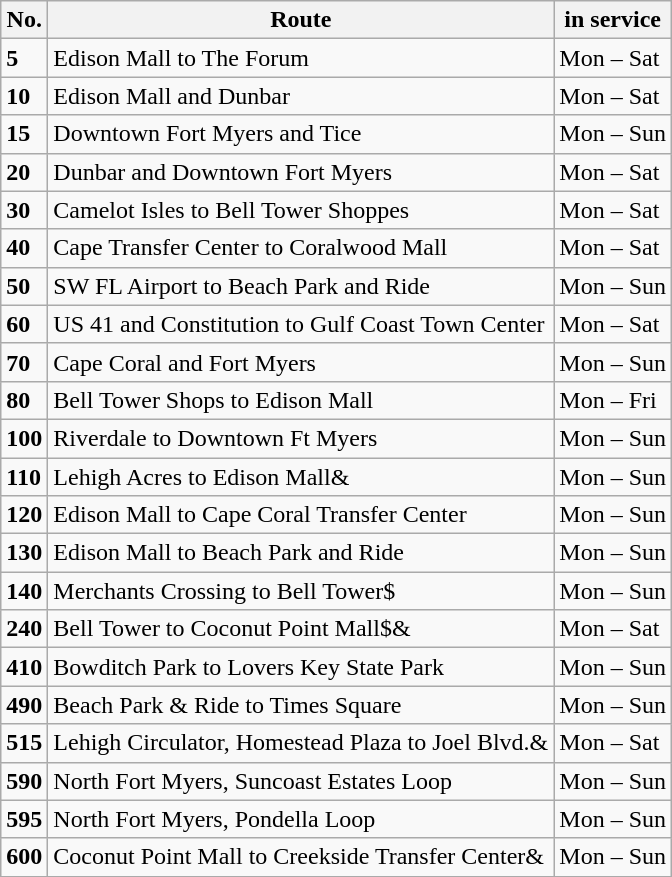<table class="wikitable">
<tr>
<th>No.</th>
<th>Route</th>
<th>in service</th>
</tr>
<tr>
<td><strong>5</strong></td>
<td>Edison Mall to The Forum</td>
<td>Mon – Sat</td>
</tr>
<tr>
<td><strong>10</strong></td>
<td>Edison Mall and Dunbar</td>
<td>Mon – Sat</td>
</tr>
<tr>
<td><strong>15</strong></td>
<td>Downtown Fort Myers and Tice</td>
<td>Mon – Sun</td>
</tr>
<tr>
<td><strong>20</strong></td>
<td>Dunbar and Downtown Fort Myers</td>
<td>Mon – Sat</td>
</tr>
<tr>
<td><strong>30</strong></td>
<td>Camelot Isles to Bell Tower Shoppes</td>
<td>Mon – Sat</td>
</tr>
<tr>
<td><strong>40</strong></td>
<td>Cape Transfer Center to Coralwood Mall</td>
<td>Mon – Sat</td>
</tr>
<tr>
<td><strong>50</strong></td>
<td>SW FL Airport to Beach Park and Ride</td>
<td>Mon – Sun</td>
</tr>
<tr>
<td><strong>60</strong></td>
<td>US 41 and Constitution to Gulf Coast Town Center</td>
<td>Mon – Sat</td>
</tr>
<tr>
<td><strong>70</strong></td>
<td>Cape Coral and Fort Myers</td>
<td>Mon – Sun</td>
</tr>
<tr>
<td><strong>80</strong></td>
<td>Bell Tower Shops to Edison Mall</td>
<td>Mon – Fri</td>
</tr>
<tr>
<td><strong>100</strong></td>
<td>Riverdale to Downtown Ft Myers</td>
<td>Mon – Sun</td>
</tr>
<tr>
<td><strong>110</strong></td>
<td>Lehigh Acres to Edison Mall&</td>
<td>Mon – Sun</td>
</tr>
<tr>
<td><strong>120</strong></td>
<td>Edison Mall to Cape Coral Transfer Center</td>
<td>Mon – Sun</td>
</tr>
<tr>
<td><strong>130</strong></td>
<td>Edison Mall to Beach Park and Ride</td>
<td>Mon – Sun</td>
</tr>
<tr>
<td><strong>140</strong></td>
<td>Merchants Crossing to Bell Tower$</td>
<td>Mon – Sun</td>
</tr>
<tr>
<td><strong>240</strong></td>
<td>Bell Tower to Coconut Point Mall$&</td>
<td>Mon – Sat</td>
</tr>
<tr>
<td><strong>410</strong></td>
<td>Bowditch Park to Lovers Key State Park</td>
<td>Mon – Sun</td>
</tr>
<tr>
<td><strong>490</strong></td>
<td>Beach Park & Ride to Times Square</td>
<td>Mon – Sun</td>
</tr>
<tr>
<td><strong>515</strong></td>
<td>Lehigh Circulator, Homestead Plaza to Joel Blvd.&</td>
<td>Mon – Sat</td>
</tr>
<tr>
<td><strong>590</strong></td>
<td>North Fort Myers, Suncoast Estates Loop</td>
<td>Mon – Sun</td>
</tr>
<tr>
<td><strong>595</strong></td>
<td>North Fort Myers, Pondella Loop</td>
<td>Mon – Sun</td>
</tr>
<tr>
<td><strong>600</strong></td>
<td>Coconut Point Mall to Creekside Transfer Center&</td>
<td>Mon – Sun</td>
</tr>
<tr>
</tr>
</table>
